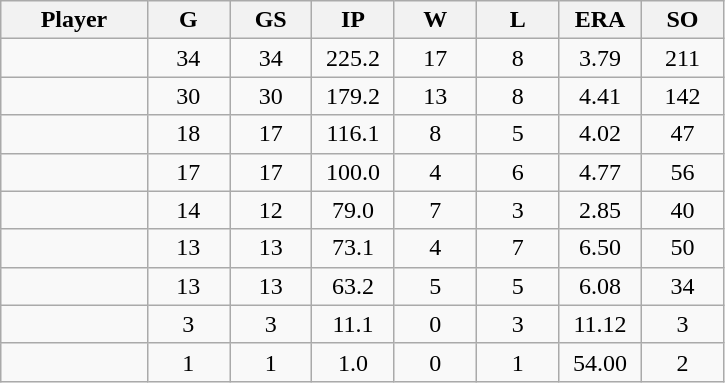<table class="wikitable sortable">
<tr>
<th bgcolor="#DDDDFF" width="16%">Player</th>
<th bgcolor="#DDDDFF" width="9%">G</th>
<th bgcolor="#DDDDFF" width="9%">GS</th>
<th bgcolor="#DDDDFF" width="9%">IP</th>
<th bgcolor="#DDDDFF" width="9%">W</th>
<th bgcolor="#DDDDFF" width="9%">L</th>
<th bgcolor="#DDDDFF" width="9%">ERA</th>
<th bgcolor="#DDDDFF" width="9%">SO</th>
</tr>
<tr align="center">
<td></td>
<td>34</td>
<td>34</td>
<td>225.2</td>
<td>17</td>
<td>8</td>
<td>3.79</td>
<td>211</td>
</tr>
<tr align="center">
<td></td>
<td>30</td>
<td>30</td>
<td>179.2</td>
<td>13</td>
<td>8</td>
<td>4.41</td>
<td>142</td>
</tr>
<tr align="center">
<td></td>
<td>18</td>
<td>17</td>
<td>116.1</td>
<td>8</td>
<td>5</td>
<td>4.02</td>
<td>47</td>
</tr>
<tr align="center">
<td></td>
<td>17</td>
<td>17</td>
<td>100.0</td>
<td>4</td>
<td>6</td>
<td>4.77</td>
<td>56</td>
</tr>
<tr align="center">
<td></td>
<td>14</td>
<td>12</td>
<td>79.0</td>
<td>7</td>
<td>3</td>
<td>2.85</td>
<td>40</td>
</tr>
<tr align="center">
<td></td>
<td>13</td>
<td>13</td>
<td>73.1</td>
<td>4</td>
<td>7</td>
<td>6.50</td>
<td>50</td>
</tr>
<tr align="center">
<td></td>
<td>13</td>
<td>13</td>
<td>63.2</td>
<td>5</td>
<td>5</td>
<td>6.08</td>
<td>34</td>
</tr>
<tr align="center">
<td></td>
<td>3</td>
<td>3</td>
<td>11.1</td>
<td>0</td>
<td>3</td>
<td>11.12</td>
<td>3</td>
</tr>
<tr align="center">
<td></td>
<td>1</td>
<td>1</td>
<td>1.0</td>
<td>0</td>
<td>1</td>
<td>54.00</td>
<td>2</td>
</tr>
</table>
